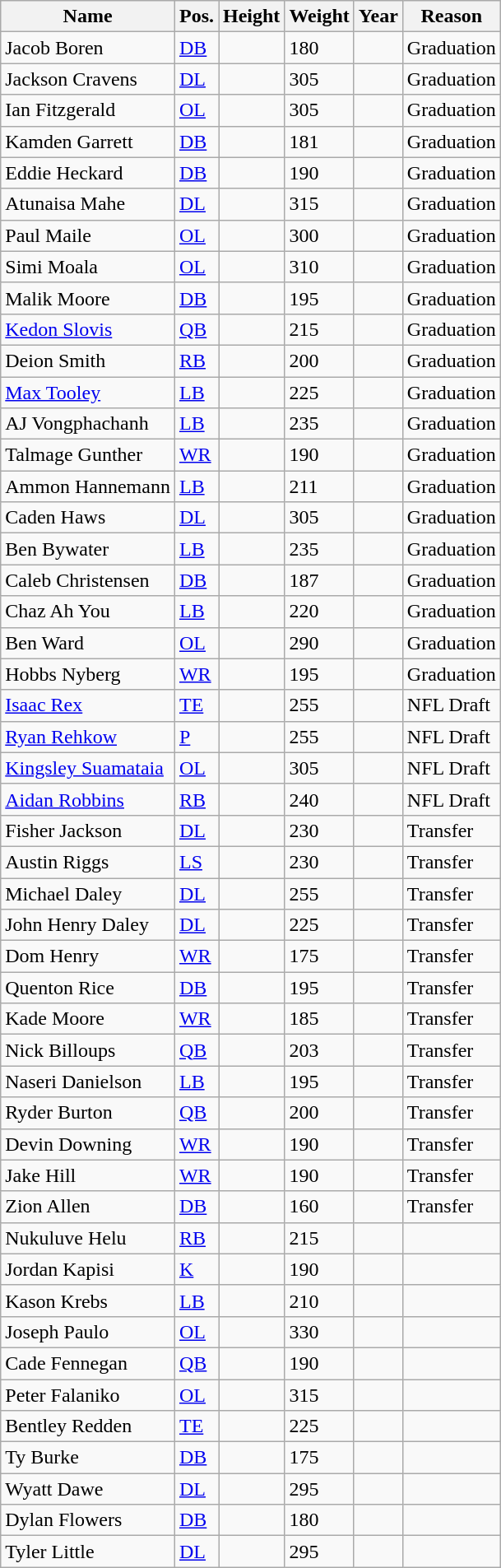<table class="wikitable sortable" border="4">
<tr>
<th>Name</th>
<th>Pos.</th>
<th>Height</th>
<th>Weight</th>
<th>Year</th>
<th>Reason</th>
</tr>
<tr>
<td>Jacob Boren</td>
<td><a href='#'>DB</a></td>
<td></td>
<td>180</td>
<td></td>
<td>Graduation</td>
</tr>
<tr>
<td>Jackson Cravens</td>
<td><a href='#'>DL</a></td>
<td></td>
<td>305</td>
<td></td>
<td>Graduation</td>
</tr>
<tr>
<td>Ian Fitzgerald</td>
<td><a href='#'>OL</a></td>
<td></td>
<td>305</td>
<td></td>
<td>Graduation</td>
</tr>
<tr>
<td>Kamden Garrett</td>
<td><a href='#'>DB</a></td>
<td></td>
<td>181</td>
<td></td>
<td>Graduation</td>
</tr>
<tr>
<td>Eddie Heckard</td>
<td><a href='#'>DB</a></td>
<td></td>
<td>190</td>
<td></td>
<td>Graduation</td>
</tr>
<tr>
<td>Atunaisa Mahe</td>
<td><a href='#'>DL</a></td>
<td></td>
<td>315</td>
<td></td>
<td>Graduation</td>
</tr>
<tr>
<td>Paul Maile</td>
<td><a href='#'>OL</a></td>
<td></td>
<td>300</td>
<td></td>
<td>Graduation</td>
</tr>
<tr>
<td>Simi Moala</td>
<td><a href='#'>OL</a></td>
<td></td>
<td>310</td>
<td></td>
<td>Graduation</td>
</tr>
<tr>
<td>Malik Moore</td>
<td><a href='#'>DB</a></td>
<td></td>
<td>195</td>
<td></td>
<td>Graduation</td>
</tr>
<tr>
<td><a href='#'>Kedon Slovis</a></td>
<td><a href='#'>QB</a></td>
<td></td>
<td>215</td>
<td></td>
<td>Graduation</td>
</tr>
<tr>
<td>Deion Smith</td>
<td><a href='#'>RB</a></td>
<td></td>
<td>200</td>
<td></td>
<td>Graduation</td>
</tr>
<tr>
<td><a href='#'>Max Tooley</a></td>
<td><a href='#'>LB</a></td>
<td></td>
<td>225</td>
<td></td>
<td>Graduation</td>
</tr>
<tr>
<td>AJ Vongphachanh</td>
<td><a href='#'>LB</a></td>
<td></td>
<td>235</td>
<td></td>
<td>Graduation</td>
</tr>
<tr>
<td>Talmage Gunther</td>
<td><a href='#'>WR</a></td>
<td></td>
<td>190</td>
<td></td>
<td>Graduation</td>
</tr>
<tr>
<td>Ammon Hannemann</td>
<td><a href='#'>LB</a></td>
<td></td>
<td>211</td>
<td></td>
<td>Graduation</td>
</tr>
<tr>
<td>Caden Haws</td>
<td><a href='#'>DL</a></td>
<td></td>
<td>305</td>
<td></td>
<td>Graduation</td>
</tr>
<tr>
<td>Ben Bywater</td>
<td><a href='#'>LB</a></td>
<td></td>
<td>235</td>
<td></td>
<td>Graduation</td>
</tr>
<tr>
<td>Caleb Christensen</td>
<td><a href='#'>DB</a></td>
<td></td>
<td>187</td>
<td></td>
<td>Graduation</td>
</tr>
<tr>
<td>Chaz Ah You</td>
<td><a href='#'>LB</a></td>
<td></td>
<td>220</td>
<td></td>
<td>Graduation</td>
</tr>
<tr>
<td>Ben Ward</td>
<td><a href='#'>OL</a></td>
<td></td>
<td>290</td>
<td></td>
<td>Graduation</td>
</tr>
<tr>
<td>Hobbs Nyberg</td>
<td><a href='#'>WR</a></td>
<td></td>
<td>195</td>
<td></td>
<td>Graduation</td>
</tr>
<tr>
<td><a href='#'>Isaac Rex</a></td>
<td><a href='#'>TE</a></td>
<td></td>
<td>255</td>
<td></td>
<td>NFL Draft</td>
</tr>
<tr>
<td><a href='#'>Ryan Rehkow</a></td>
<td><a href='#'>P</a></td>
<td></td>
<td>255</td>
<td></td>
<td>NFL Draft</td>
</tr>
<tr>
<td><a href='#'>Kingsley Suamataia</a></td>
<td><a href='#'>OL</a></td>
<td></td>
<td>305</td>
<td></td>
<td>NFL Draft</td>
</tr>
<tr>
<td><a href='#'>Aidan Robbins</a></td>
<td><a href='#'>RB</a></td>
<td></td>
<td>240</td>
<td></td>
<td>NFL Draft</td>
</tr>
<tr>
<td>Fisher Jackson</td>
<td><a href='#'>DL</a></td>
<td></td>
<td>230</td>
<td></td>
<td>Transfer</td>
</tr>
<tr>
<td>Austin Riggs</td>
<td><a href='#'>LS</a></td>
<td></td>
<td>230</td>
<td></td>
<td>Transfer</td>
</tr>
<tr>
<td>Michael Daley</td>
<td><a href='#'>DL</a></td>
<td></td>
<td>255</td>
<td></td>
<td>Transfer</td>
</tr>
<tr>
<td>John Henry Daley</td>
<td><a href='#'>DL</a></td>
<td></td>
<td>225</td>
<td></td>
<td>Transfer</td>
</tr>
<tr>
<td>Dom Henry</td>
<td><a href='#'>WR</a></td>
<td></td>
<td>175</td>
<td></td>
<td>Transfer</td>
</tr>
<tr>
<td>Quenton Rice</td>
<td><a href='#'>DB</a></td>
<td></td>
<td>195</td>
<td></td>
<td>Transfer</td>
</tr>
<tr>
<td>Kade Moore</td>
<td><a href='#'>WR</a></td>
<td></td>
<td>185</td>
<td></td>
<td>Transfer</td>
</tr>
<tr>
<td>Nick Billoups</td>
<td><a href='#'>QB</a></td>
<td></td>
<td>203</td>
<td></td>
<td>Transfer</td>
</tr>
<tr>
<td>Naseri Danielson</td>
<td><a href='#'>LB</a></td>
<td></td>
<td>195</td>
<td></td>
<td>Transfer</td>
</tr>
<tr>
<td>Ryder Burton</td>
<td><a href='#'>QB</a></td>
<td></td>
<td>200</td>
<td></td>
<td>Transfer</td>
</tr>
<tr>
<td>Devin Downing</td>
<td><a href='#'>WR</a></td>
<td></td>
<td>190</td>
<td></td>
<td>Transfer</td>
</tr>
<tr>
<td>Jake Hill</td>
<td><a href='#'>WR</a></td>
<td></td>
<td>190</td>
<td></td>
<td>Transfer</td>
</tr>
<tr>
<td>Zion Allen</td>
<td><a href='#'>DB</a></td>
<td></td>
<td>160</td>
<td></td>
<td>Transfer</td>
</tr>
<tr>
<td>Nukuluve Helu</td>
<td><a href='#'>RB</a></td>
<td></td>
<td>215</td>
<td></td>
<td></td>
</tr>
<tr>
<td>Jordan Kapisi</td>
<td><a href='#'>K</a></td>
<td></td>
<td>190</td>
<td></td>
<td></td>
</tr>
<tr>
<td>Kason Krebs</td>
<td><a href='#'>LB</a></td>
<td></td>
<td>210</td>
<td></td>
<td></td>
</tr>
<tr>
<td>Joseph Paulo</td>
<td><a href='#'>OL</a></td>
<td></td>
<td>330</td>
<td></td>
<td></td>
</tr>
<tr>
<td>Cade Fennegan</td>
<td><a href='#'>QB</a></td>
<td></td>
<td>190</td>
<td></td>
<td></td>
</tr>
<tr>
<td>Peter Falaniko</td>
<td><a href='#'>OL</a></td>
<td></td>
<td>315</td>
<td></td>
<td></td>
</tr>
<tr>
<td>Bentley Redden</td>
<td><a href='#'>TE</a></td>
<td></td>
<td>225</td>
<td></td>
<td></td>
</tr>
<tr>
<td>Ty Burke</td>
<td><a href='#'>DB</a></td>
<td></td>
<td>175</td>
<td></td>
<td></td>
</tr>
<tr>
<td>Wyatt Dawe</td>
<td><a href='#'>DL</a></td>
<td></td>
<td>295</td>
<td></td>
<td></td>
</tr>
<tr>
<td>Dylan Flowers</td>
<td><a href='#'>DB</a></td>
<td></td>
<td>180</td>
<td></td>
<td></td>
</tr>
<tr>
<td>Tyler Little</td>
<td><a href='#'>DL</a></td>
<td></td>
<td>295</td>
<td></td>
<td></td>
</tr>
</table>
